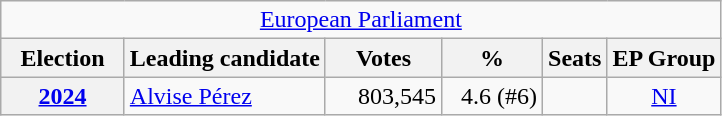<table class="wikitable" style="text-align:right;">
<tr>
<td colspan="6" align="center"><a href='#'>European Parliament</a></td>
</tr>
<tr>
<th style="width:75px;">Election</th>
<th>Leading candidate</th>
<th style="width:70px;">Votes</th>
<th style="width:60px;">%</th>
<th>Seats</th>
<th>EP Group</th>
</tr>
<tr>
<th><a href='#'>2024</a></th>
<td style="text-align:left;"><a href='#'>Alvise Pérez</a></td>
<td>803,545</td>
<td>4.6 (#6)</td>
<td></td>
<td style="text-align:center;"><a href='#'>NI</a></td>
</tr>
</table>
